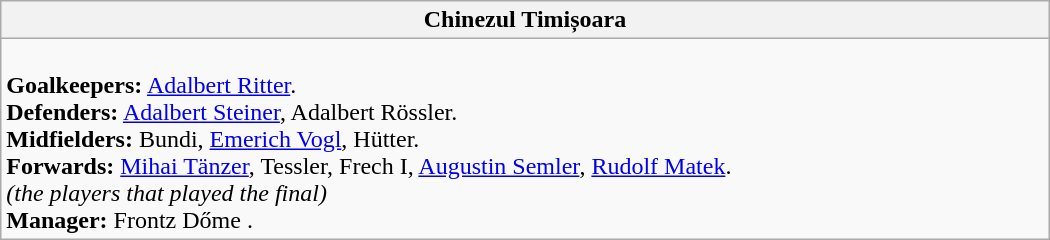<table class="wikitable" style="width:700px">
<tr>
<th>Chinezul Timișoara</th>
</tr>
<tr>
<td><br><strong>Goalkeepers:</strong> <a href='#'>Adalbert Ritter</a>.<br>
<strong>Defenders:</strong> <a href='#'>Adalbert Steiner</a>, Adalbert Rössler.<br>
<strong>Midfielders:</strong> Bundi, <a href='#'>Emerich Vogl</a>, Hütter.<br>
<strong>Forwards:</strong> <a href='#'>Mihai Tänzer</a>, Tessler, Frech I, <a href='#'>Augustin Semler</a>, <a href='#'>Rudolf Matek</a>.<br>
<em>(the players that played the final)</em><br><strong>Manager:</strong> Frontz Dőme .</td>
</tr>
</table>
